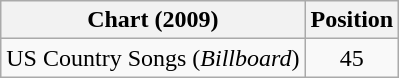<table class="wikitable sortable">
<tr>
<th scope="col">Chart (2009)</th>
<th scope="col">Position</th>
</tr>
<tr>
<td>US Country Songs (<em>Billboard</em>)</td>
<td align="center">45</td>
</tr>
</table>
